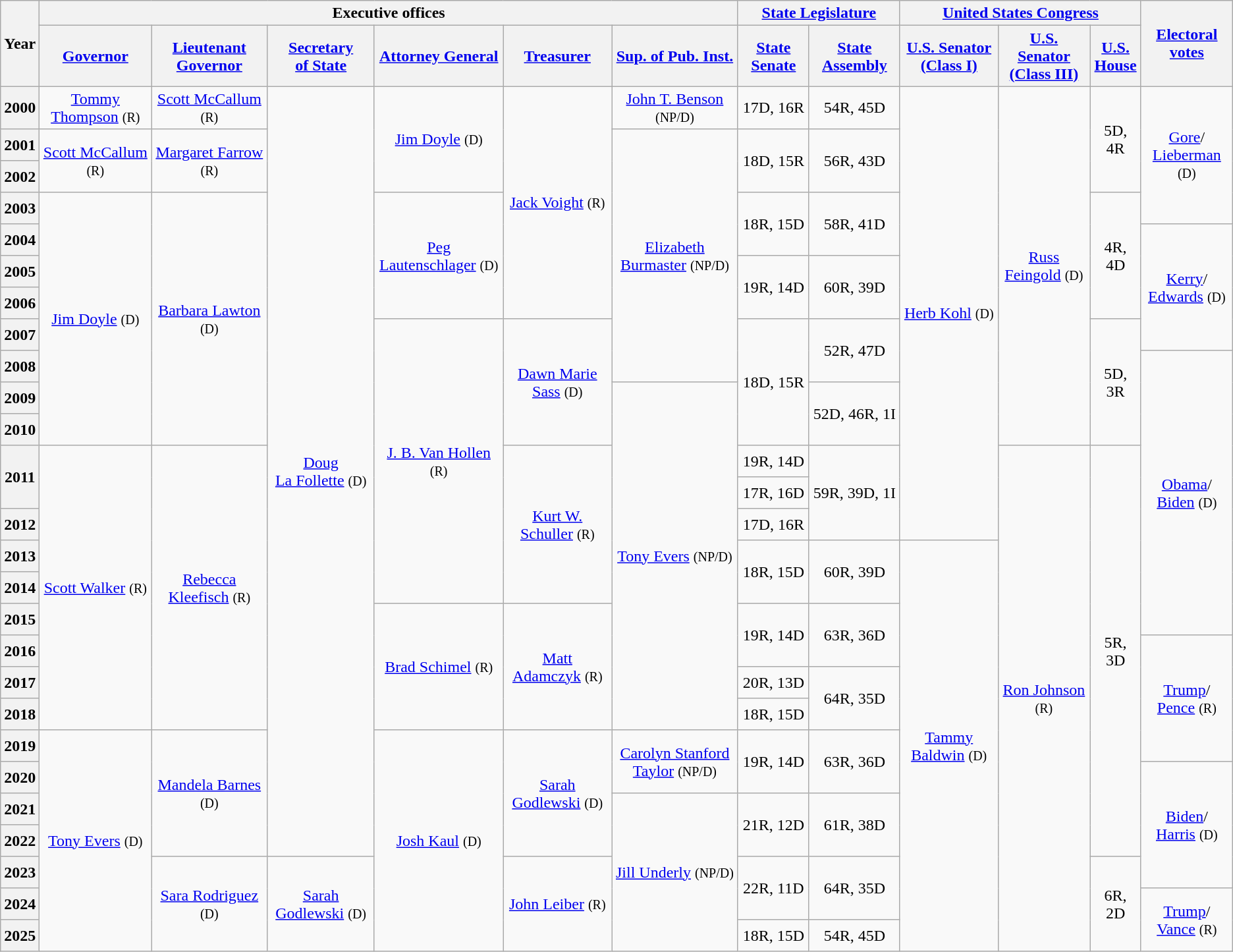<table class="wikitable sortable sticky-header-multi" style="text-align:center">
<tr>
<th rowspan=2 class=unsortable>Year</th>
<th colspan=6>Executive offices</th>
<th colspan=2><a href='#'>State Legislature</a></th>
<th colspan=3><a href='#'>United States Congress</a></th>
<th rowspan=2 class=unsortable><a href='#'>Electoral votes</a></th>
</tr>
<tr style="height:2em">
<th class=unsortable><a href='#'>Governor</a></th>
<th class=unsortable><a href='#'>Lieutenant Governor</a></th>
<th class=unsortable><a href='#'>Secretary<br>of State</a></th>
<th class=unsortable><a href='#'>Attorney General</a></th>
<th class=unsortable><a href='#'>Treasurer</a></th>
<th class=unsortable><a href='#'>Sup. of Pub. Inst.</a></th>
<th class=unsortable><a href='#'>State Senate</a></th>
<th class=unsortable><a href='#'>State Assembly</a></th>
<th class=unsortable><a href='#'>U.S. Senator<br>(Class I)</a></th>
<th class=unsortable><a href='#'>U.S. Senator<br>(Class III)</a></th>
<th class=unsortable><a href='#'>U.S.<br>House</a></th>
</tr>
<tr style="height:2em">
<th>2000</th>
<td><a href='#'>Tommy Thompson</a> <small>(R)</small></td>
<td><a href='#'>Scott McCallum</a> <small>(R)</small></td>
<td rowspan=24 ><a href='#'>Doug La Follette</a> <small>(D)</small></td>
<td rowspan=3 ><a href='#'>Jim Doyle</a> <small>(D)</small></td>
<td rowspan=7 ><a href='#'>Jack Voight</a> <small>(R)</small></td>
<td><a href='#'>John T. Benson</a> <small>(NP/D)</small></td>
<td>17D, 16R</td>
<td>54R, 45D</td>
<td rowspan=14 ><a href='#'>Herb Kohl</a> <small>(D)</small></td>
<td rowspan=11 ><a href='#'>Russ Feingold</a> <small>(D)</small></td>
<td rowspan=3 >5D, 4R</td>
<td rowspan=4 ><a href='#'>Gore</a>/<br><a href='#'>Lieberman</a> <small>(D)</small> </td>
</tr>
<tr style="height:2em">
<th>2001</th>
<td rowspan=2 ><a href='#'>Scott McCallum</a> <small>(R)</small></td>
<td rowspan=2 ><a href='#'>Margaret Farrow</a> <small>(R)</small></td>
<td rowspan=8 ><a href='#'>Elizabeth Burmaster</a> <small>(NP/D)</small></td>
<td rowspan=2 >18D, 15R</td>
<td rowspan=2 >56R, 43D</td>
</tr>
<tr style="height:2em">
<th>2002</th>
</tr>
<tr style="height:2em">
<th>2003</th>
<td rowspan=8 ><a href='#'>Jim Doyle</a> <small>(D)</small></td>
<td rowspan=8 ><a href='#'>Barbara Lawton</a> <small>(D)</small></td>
<td rowspan=4 ><a href='#'>Peg Lautenschlager</a> <small>(D)</small></td>
<td rowspan=2 >18R, 15D</td>
<td rowspan=2 >58R, 41D</td>
<td rowspan=4 >4R, 4D</td>
</tr>
<tr style="height:2em">
<th>2004</th>
<td rowspan=4 ><a href='#'>Kerry</a>/<br><a href='#'>Edwards</a> <small>(D)</small> </td>
</tr>
<tr style="height:2em">
<th>2005</th>
<td rowspan=2 >19R, 14D</td>
<td rowspan=2 >60R, 39D</td>
</tr>
<tr style="height:2em">
<th>2006</th>
</tr>
<tr style="height:2em">
<th>2007</th>
<td rowspan=9 ><a href='#'>J. B. Van Hollen</a> <small>(R)</small></td>
<td rowspan=4 ><a href='#'>Dawn Marie Sass</a> <small>(D)</small></td>
<td rowspan=4 >18D, 15R</td>
<td rowspan=2 >52R, 47D</td>
<td rowspan=4 >5D, 3R</td>
</tr>
<tr style="height:2em">
<th>2008</th>
<td rowspan=9 ><a href='#'>Obama</a>/<br><a href='#'>Biden</a> <small>(D)</small> </td>
</tr>
<tr style="height:2em">
<th>2009</th>
<td rowspan=11 ><a href='#'>Tony Evers</a> <small>(NP/D)</small></td>
<td rowspan=2 >52D, 46R, 1I</td>
</tr>
<tr style="height:2em">
<th>2010</th>
</tr>
<tr style="height:2em">
<th rowspan=2>2011</th>
<td rowspan=9 ><a href='#'>Scott Walker</a> <small>(R)</small></td>
<td rowspan=9 ><a href='#'>Rebecca Kleefisch</a> <small>(R)</small></td>
<td rowspan=5 ><a href='#'>Kurt W. Schuller</a> <small>(R)</small></td>
<td>19R, 14D</td>
<td rowspan=3 >59R, 39D, 1I</td>
<td rowspan=16 ><a href='#'>Ron Johnson</a> <small>(R)</small></td>
<td rowspan=13 >5R, 3D</td>
</tr>
<tr style="height:2em">
<td>17R, 16D</td>
</tr>
<tr style="height:2em">
<th>2012</th>
<td>17D, 16R</td>
</tr>
<tr style="height:2em">
<th>2013</th>
<td rowspan=2 >18R, 15D</td>
<td rowspan=2 >60R, 39D</td>
<td rowspan=18 ><a href='#'>Tammy Baldwin</a> <small>(D)</small></td>
</tr>
<tr style="height:2em">
<th>2014</th>
</tr>
<tr style="height:2em">
<th>2015</th>
<td rowspan=4 ><a href='#'>Brad Schimel</a> <small>(R)</small></td>
<td rowspan=4 ><a href='#'>Matt Adamczyk</a> <small>(R)</small></td>
<td rowspan=2 >19R, 14D</td>
<td rowspan=2 >63R, 36D</td>
</tr>
<tr style="height:2em">
<th>2016</th>
<td rowspan=4 ><a href='#'>Trump</a>/<br><a href='#'>Pence</a> <small>(R)</small> </td>
</tr>
<tr style="height:2em">
<th>2017</th>
<td>20R, 13D</td>
<td rowspan=2 >64R, 35D</td>
</tr>
<tr style="height:2em">
<th>2018</th>
<td>18R, 15D</td>
</tr>
<tr style="height:2em">
<th>2019</th>
<td rowspan=7 ><a href='#'>Tony Evers</a> <small>(D)</small></td>
<td rowspan=4 ><a href='#'>Mandela Barnes</a> <small>(D)</small></td>
<td rowspan=7 ><a href='#'>Josh Kaul</a> <small>(D)</small></td>
<td rowspan=4 ><a href='#'>Sarah Godlewski</a> <small>(D)</small></td>
<td rowspan=2 ><a href='#'>Carolyn Stanford<br>Taylor</a> <small>(NP/D)</small></td>
<td rowspan=2 >19R, 14D</td>
<td rowspan=2 >63R, 36D</td>
</tr>
<tr style="height:2em">
<th>2020</th>
<td rowspan=4 ><a href='#'>Biden</a>/<br><a href='#'>Harris</a> <small>(D)</small> </td>
</tr>
<tr style="height:2em">
<th>2021</th>
<td rowspan=8 ><a href='#'>Jill Underly</a> <small>(NP/D)</small></td>
<td rowspan=2 >21R, 12D</td>
<td rowspan=2 >61R, 38D</td>
</tr>
<tr style="height:2em">
<th>2022</th>
</tr>
<tr style="height:2em">
<th>2023</th>
<td rowspan=3 ><a href='#'>Sara Rodriguez</a> <small>(D)</small></td>
<td rowspan=3 ><a href='#'>Sarah Godlewski</a> <small>(D)</small></td>
<td rowspan=3 ><a href='#'>John Leiber</a> <small>(R)</small></td>
<td rowspan=2 >22R, 11D</td>
<td rowspan=2 >64R, 35D</td>
<td rowspan=3 >6R, 2D</td>
</tr>
<tr style="height:2em">
<th>2024</th>
<td rowspan=4 ><a href='#'>Trump</a>/<br><a href='#'>Vance</a> <small>(R)</small></td>
</tr>
<tr style="height:2em">
<th>2025</th>
<td rowspan=2 >18R, 15D</td>
<td rowspan=2 >54R, 45D</td>
</tr>
</table>
